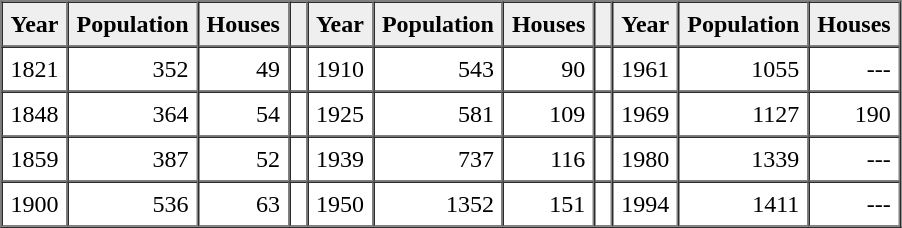<table border="1" cellpadding="5" cellspacing="0" align="center" style="margin-left:10px">
<tr>
<th style="background:#efefef;">Year</th>
<th style="background:#efefef;">Population</th>
<th style="background:#efefef;">Houses</th>
<th style="background:#efefef;"></th>
<th style="background:#efefef;">Year</th>
<th style="background:#efefef;">Population</th>
<th style="background:#efefef;">Houses</th>
<th style="background:#efefef;"></th>
<th style="background:#efefef;">Year</th>
<th style="background:#efefef;">Population</th>
<th style="background:#efefef;">Houses</th>
</tr>
<tr>
<td>1821</td>
<td align="right">352</td>
<td align="right">49</td>
<td></td>
<td>1910</td>
<td align="right">543</td>
<td align="right">90</td>
<td></td>
<td>1961</td>
<td align="right">1055</td>
<td align="right">---</td>
</tr>
<tr>
<td>1848</td>
<td align="right">364</td>
<td align="right">54</td>
<td></td>
<td>1925</td>
<td align="right">581</td>
<td align="right">109</td>
<td></td>
<td>1969</td>
<td align="right">1127</td>
<td align="right">190</td>
</tr>
<tr>
<td>1859</td>
<td align="right">387</td>
<td align="right">52</td>
<td></td>
<td>1939</td>
<td align="right">737</td>
<td align="right">116</td>
<td></td>
<td>1980</td>
<td align="right">1339</td>
<td align="right">---</td>
</tr>
<tr>
<td>1900</td>
<td align="right">536</td>
<td align="right">63</td>
<td></td>
<td>1950</td>
<td align="right">1352</td>
<td align="right">151</td>
<td></td>
<td>1994</td>
<td align="right">1411</td>
<td align="right">---</td>
</tr>
</table>
